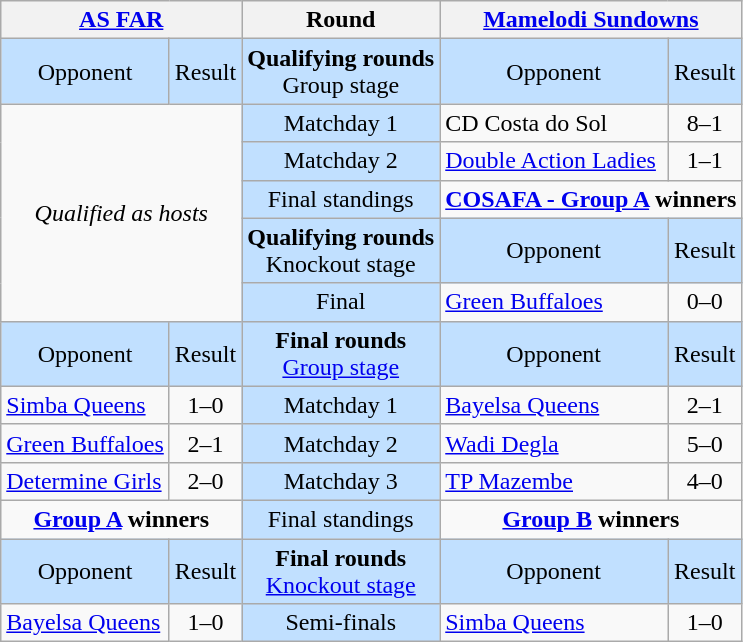<table class="wikitable" style="text-align:center">
<tr>
<th colspan=4> <a href='#'>AS FAR</a></th>
<th>Round</th>
<th colspan=4> <a href='#'>Mamelodi Sundowns</a></th>
</tr>
<tr style="background:#C1E0FF">
<td colspan=1>Opponent</td>
<td colspan=3>Result</td>
<td><strong>Qualifying rounds</strong><br>Group stage</td>
<td>Opponent</td>
<td colspan=3>Result</td>
</tr>
<tr>
<td style="text-align:center" colspan=4 rowspan=5><em>Qualified as hosts</em></td>
<td style="background:#C1E0FF">Matchday 1</td>
<td style="text-align:left"> CD Costa do Sol</td>
<td colspan="3">8–1</td>
</tr>
<tr>
<td style="background:#C1E0FF">Matchday 2</td>
<td style="text-align:left"> <a href='#'>Double Action Ladies</a></td>
<td colspan="3">1–1</td>
</tr>
<tr>
<td style="background:#C1E0FF">Final standings</td>
<td colspan="4" style="vertical-align:top"><strong><a href='#'>COSAFA - Group A</a> winners</strong><br><div>

</div></td>
</tr>
<tr style="background:#C1E0FF">
<td><strong>Qualifying rounds</strong><br>Knockout stage</td>
<td>Opponent</td>
<td colspan="3">Result</td>
</tr>
<tr>
<td style="background:#C1E0FF">Final</td>
<td style="text-align:left"> <a href='#'>Green Buffaloes</a></td>
<td colspan="3">0–0 </td>
</tr>
<tr style="background:#C1E0FF">
<td>Opponent</td>
<td colspan="3">Result</td>
<td><strong>Final rounds</strong><br><a href='#'>Group stage</a></td>
<td>Opponent</td>
<td colspan="3">Result</td>
</tr>
<tr>
<td style="text-align:left"> <a href='#'>Simba Queens</a></td>
<td colspan="3">1–0</td>
<td style="background:#C1E0FF">Matchday 1</td>
<td style="text-align:left"> <a href='#'>Bayelsa Queens</a></td>
<td colspan="3">2–1</td>
</tr>
<tr>
<td style="text-align:left"> <a href='#'>Green Buffaloes</a></td>
<td colspan="3">2–1</td>
<td style="background:#C1E0FF">Matchday 2</td>
<td style="text-align:left"> <a href='#'>Wadi Degla</a></td>
<td colspan="3">5–0</td>
</tr>
<tr>
<td style="text-align:left"> <a href='#'>Determine Girls</a></td>
<td colspan="3">2–0</td>
<td style="background:#C1E0FF">Matchday 3</td>
<td style="text-align:left"> <a href='#'>TP Mazembe</a></td>
<td colspan="3">4–0</td>
</tr>
<tr>
<td colspan="4" style="vertical-align:top"><strong><a href='#'>Group A</a> winners</strong><br><div></div></td>
<td style="background:#C1E0FF">Final standings</td>
<td colspan="4" style="vertical-align:top"><strong><a href='#'>Group B</a> winners</strong><br><div></div></td>
</tr>
<tr style="background:#C1E0FF">
<td>Opponent</td>
<td colspan="3">Result</td>
<td><strong>Final rounds</strong><br><a href='#'>Knockout stage</a></td>
<td>Opponent</td>
<td colspan="3">Result</td>
</tr>
<tr>
<td style="text-align:left"> <a href='#'>Bayelsa Queens</a></td>
<td colspan="3">1–0</td>
<td style="background:#C1E0FF">Semi-finals</td>
<td style="text-align:left"> <a href='#'>Simba Queens</a></td>
<td colspan="3">1–0</td>
</tr>
</table>
